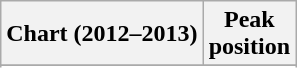<table class="wikitable sortable plainrowheaders">
<tr>
<th scope="col">Chart (2012–2013)</th>
<th scope="col">Peak<br>position</th>
</tr>
<tr>
</tr>
<tr>
</tr>
<tr>
</tr>
<tr>
</tr>
<tr>
</tr>
<tr>
</tr>
</table>
